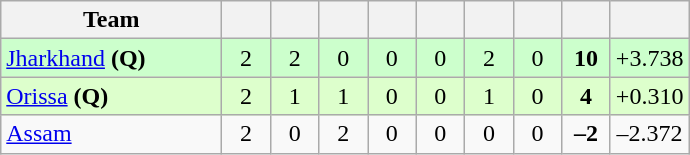<table class="wikitable" style="text-align:center">
<tr>
<th style="width:140px;">Team</th>
<th style="width:25px;"></th>
<th style="width:25px;"></th>
<th style="width:25px;"></th>
<th style="width:25px;"></th>
<th style="width:25px;"></th>
<th style="width:25px;"></th>
<th style="width:25px;"></th>
<th style="width:25px;"></th>
<th style="width:40px;"></th>
</tr>
<tr style="background:#cfc;">
<td style="text-align:left"><a href='#'>Jharkhand</a> <strong>(Q)</strong></td>
<td>2</td>
<td>2</td>
<td>0</td>
<td>0</td>
<td>0</td>
<td>2</td>
<td>0</td>
<td><strong>10</strong></td>
<td>+3.738</td>
</tr>
<tr style="background:#dfc;">
<td style="text-align:left"><a href='#'>Orissa</a> <strong>(Q)</strong></td>
<td>2</td>
<td>1</td>
<td>1</td>
<td>0</td>
<td>0</td>
<td>1</td>
<td>0</td>
<td><strong>4</strong></td>
<td>+0.310</td>
</tr>
<tr>
<td style="text-align:left"><a href='#'>Assam</a></td>
<td>2</td>
<td>0</td>
<td>2</td>
<td>0</td>
<td>0</td>
<td>0</td>
<td>0</td>
<td><strong>–2</strong></td>
<td>–2.372</td>
</tr>
</table>
